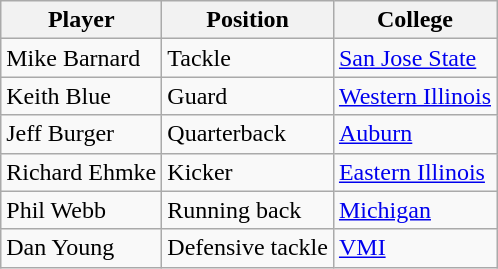<table class="wikitable">
<tr>
<th>Player</th>
<th>Position</th>
<th>College</th>
</tr>
<tr>
<td>Mike Barnard</td>
<td>Tackle</td>
<td><a href='#'>San Jose State</a></td>
</tr>
<tr>
<td>Keith Blue</td>
<td>Guard</td>
<td><a href='#'>Western Illinois</a></td>
</tr>
<tr>
<td>Jeff Burger</td>
<td>Quarterback</td>
<td><a href='#'>Auburn</a></td>
</tr>
<tr>
<td>Richard Ehmke</td>
<td>Kicker</td>
<td><a href='#'>Eastern Illinois</a></td>
</tr>
<tr>
<td>Phil Webb</td>
<td>Running back</td>
<td><a href='#'>Michigan</a></td>
</tr>
<tr>
<td>Dan Young</td>
<td>Defensive tackle</td>
<td><a href='#'>VMI</a></td>
</tr>
</table>
